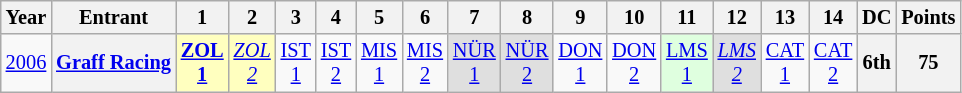<table class="wikitable" style="text-align:center; font-size:85%">
<tr>
<th>Year</th>
<th>Entrant</th>
<th>1</th>
<th>2</th>
<th>3</th>
<th>4</th>
<th>5</th>
<th>6</th>
<th>7</th>
<th>8</th>
<th>9</th>
<th>10</th>
<th>11</th>
<th>12</th>
<th>13</th>
<th>14</th>
<th>DC</th>
<th>Points</th>
</tr>
<tr>
<td><a href='#'>2006</a></td>
<th nowrap><a href='#'>Graff Racing</a></th>
<td style="background:#ffffbf;"><strong><a href='#'>ZOL<br>1</a></strong><br></td>
<td style="background:#ffffbf;"><em><a href='#'>ZOL<br>2</a></em><br></td>
<td style="background:#;"><a href='#'>IST<br>1</a><br></td>
<td style="background:#;"><a href='#'>IST<br>2</a><br></td>
<td style="background:#;"><a href='#'>MIS<br>1</a><br></td>
<td style="background:#;"><a href='#'>MIS<br>2</a><br></td>
<td style="background:#dfdfdf;"><a href='#'>NÜR<br>1</a><br></td>
<td style="background:#dfdfdf;"><a href='#'>NÜR<br>2</a><br></td>
<td style="background:#;"><a href='#'>DON<br>1</a><br></td>
<td style="background:#;"><a href='#'>DON<br>2</a><br></td>
<td style="background:#dfffdf;"><a href='#'>LMS<br>1</a><br></td>
<td style="background:#dfdfdf;"><em><a href='#'>LMS<br>2</a></em><br></td>
<td style="background:#;"><a href='#'>CAT<br>1</a><br></td>
<td style="background:#;"><a href='#'>CAT<br>2</a><br></td>
<th>6th</th>
<th>75</th>
</tr>
</table>
